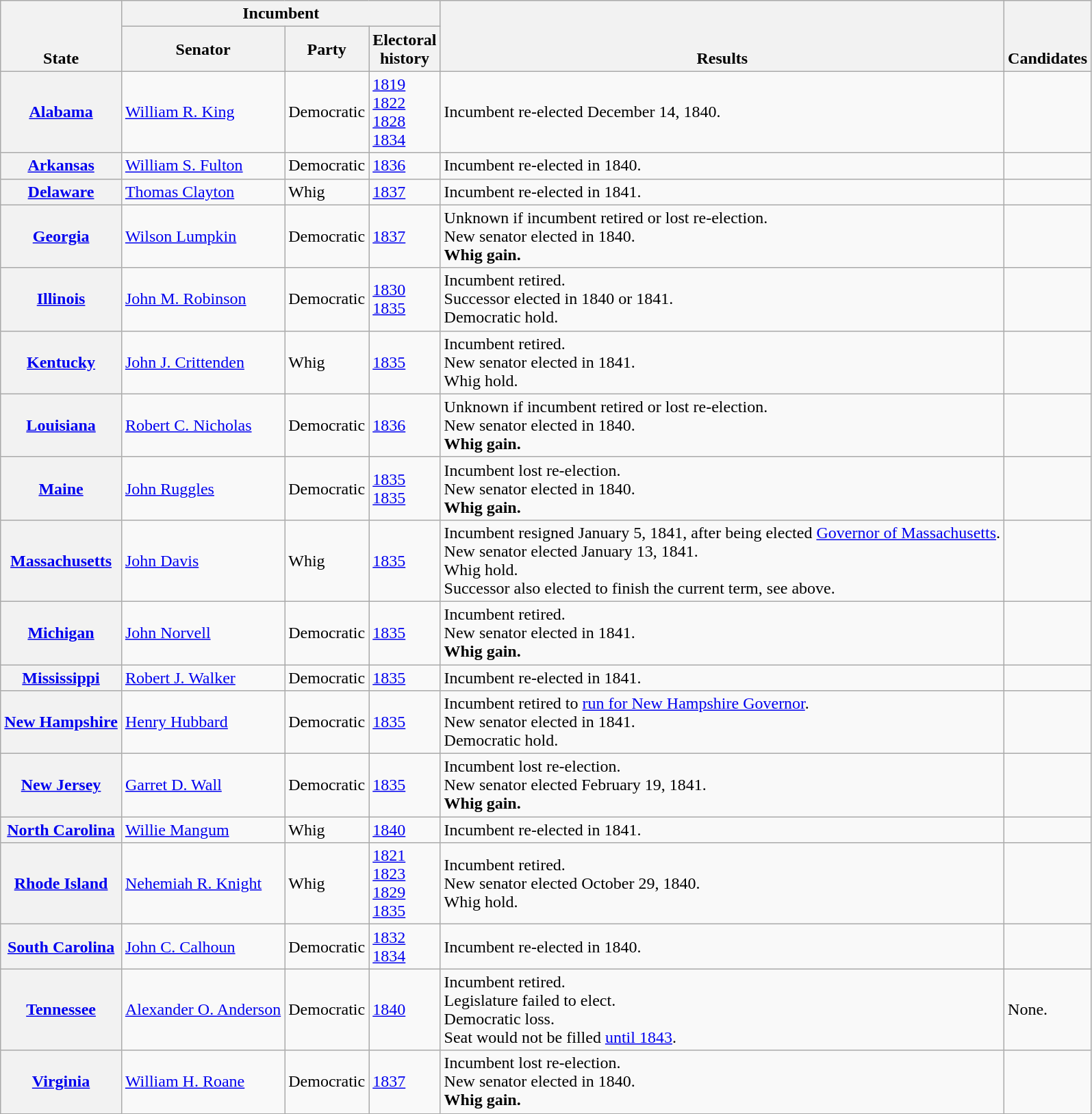<table class=wikitable>
<tr valign=bottom>
<th rowspan=2>State</th>
<th colspan=3>Incumbent</th>
<th rowspan=2>Results</th>
<th rowspan=2>Candidates</th>
</tr>
<tr>
<th>Senator</th>
<th>Party</th>
<th>Electoral<br>history</th>
</tr>
<tr>
<th><a href='#'>Alabama</a></th>
<td><a href='#'>William R. King</a></td>
<td>Democratic</td>
<td><a href='#'>1819</a><br><a href='#'>1822</a><br><a href='#'>1828</a><br><a href='#'>1834</a></td>
<td>Incumbent re-elected December 14, 1840.</td>
<td nowrap></td>
</tr>
<tr>
<th><a href='#'>Arkansas</a></th>
<td><a href='#'>William S. Fulton</a></td>
<td>Democratic</td>
<td><a href='#'>1836</a></td>
<td>Incumbent re-elected in 1840.</td>
<td nowrap></td>
</tr>
<tr>
<th><a href='#'>Delaware</a></th>
<td><a href='#'>Thomas Clayton</a></td>
<td>Whig</td>
<td><a href='#'>1837 </a></td>
<td>Incumbent re-elected in 1841.</td>
<td nowrap></td>
</tr>
<tr>
<th><a href='#'>Georgia</a></th>
<td><a href='#'>Wilson Lumpkin</a></td>
<td>Democratic</td>
<td><a href='#'>1837 </a></td>
<td>Unknown if incumbent retired or lost re-election.<br>New senator elected in 1840.<br><strong>Whig gain.</strong></td>
<td nowrap></td>
</tr>
<tr>
<th><a href='#'>Illinois</a></th>
<td><a href='#'>John M. Robinson</a></td>
<td>Democratic</td>
<td><a href='#'>1830 </a><br><a href='#'>1835</a></td>
<td>Incumbent retired.<br>Successor elected in 1840 or 1841.<br>Democratic hold.</td>
<td nowrap></td>
</tr>
<tr>
<th><a href='#'>Kentucky</a></th>
<td><a href='#'>John J. Crittenden</a></td>
<td>Whig</td>
<td><a href='#'>1835</a></td>
<td>Incumbent retired.<br>New senator elected in 1841.<br>Whig hold.</td>
<td nowrap></td>
</tr>
<tr>
<th><a href='#'>Louisiana</a></th>
<td><a href='#'>Robert C. Nicholas</a></td>
<td>Democratic</td>
<td><a href='#'>1836 </a></td>
<td>Unknown if incumbent retired or lost re-election.<br>New senator elected in 1840.<br><strong>Whig gain.</strong></td>
<td nowrap></td>
</tr>
<tr>
<th><a href='#'>Maine</a></th>
<td><a href='#'>John Ruggles</a></td>
<td>Democratic</td>
<td><a href='#'>1835 </a><br><a href='#'>1835</a></td>
<td>Incumbent lost re-election.<br>New senator elected in 1840.<br><strong>Whig gain.</strong></td>
<td nowrap></td>
</tr>
<tr>
<th><a href='#'>Massachusetts</a></th>
<td><a href='#'>John Davis</a></td>
<td>Whig</td>
<td><a href='#'>1835</a></td>
<td>Incumbent resigned January 5, 1841, after being elected <a href='#'>Governor of Massachusetts</a>.<br>New senator elected January 13, 1841.<br>Whig hold.<br>Successor also elected to finish the current term, see above.</td>
<td nowrap></td>
</tr>
<tr>
<th><a href='#'>Michigan</a></th>
<td><a href='#'>John Norvell</a></td>
<td>Democratic</td>
<td><a href='#'>1835</a></td>
<td>Incumbent retired.<br>New senator elected in 1841.<br><strong>Whig gain.</strong></td>
<td nowrap></td>
</tr>
<tr>
<th><a href='#'>Mississippi</a></th>
<td><a href='#'>Robert J. Walker</a></td>
<td>Democratic</td>
<td><a href='#'>1835</a></td>
<td>Incumbent re-elected in 1841.</td>
<td nowrap></td>
</tr>
<tr>
<th><a href='#'>New Hampshire</a></th>
<td><a href='#'>Henry Hubbard</a></td>
<td>Democratic</td>
<td><a href='#'>1835</a></td>
<td>Incumbent retired to <a href='#'>run for New Hampshire Governor</a>.<br>New senator elected in 1841.<br>Democratic hold.</td>
<td nowrap></td>
</tr>
<tr>
<th><a href='#'>New Jersey</a></th>
<td><a href='#'>Garret D. Wall</a></td>
<td>Democratic</td>
<td><a href='#'>1835</a></td>
<td>Incumbent lost re-election.<br>New senator elected February 19, 1841.<br><strong>Whig gain.</strong></td>
<td nowrap></td>
</tr>
<tr>
<th><a href='#'>North Carolina</a></th>
<td><a href='#'>Willie Mangum</a></td>
<td>Whig</td>
<td><a href='#'>1840 </a></td>
<td>Incumbent re-elected in 1841.</td>
<td nowrap></td>
</tr>
<tr>
<th><a href='#'>Rhode Island</a></th>
<td><a href='#'>Nehemiah R. Knight</a></td>
<td>Whig</td>
<td><a href='#'>1821 </a><br><a href='#'>1823</a><br><a href='#'>1829</a><br><a href='#'>1835</a></td>
<td>Incumbent retired.<br>New senator elected October 29, 1840.<br>Whig hold.</td>
<td nowrap></td>
</tr>
<tr>
<th><a href='#'>South Carolina</a></th>
<td><a href='#'>John C. Calhoun</a></td>
<td>Democratic</td>
<td><a href='#'>1832 </a><br><a href='#'>1834</a></td>
<td>Incumbent re-elected in 1840.</td>
<td nowrap></td>
</tr>
<tr>
<th><a href='#'>Tennessee</a></th>
<td><a href='#'>Alexander O. Anderson</a></td>
<td>Democratic</td>
<td><a href='#'>1840 </a></td>
<td>Incumbent retired.<br>Legislature failed to elect.<br>Democratic loss.<br>Seat would not be filled <a href='#'>until 1843</a>.</td>
<td>None.</td>
</tr>
<tr>
<th><a href='#'>Virginia</a></th>
<td><a href='#'>William H. Roane</a></td>
<td>Democratic</td>
<td><a href='#'>1837</a></td>
<td>Incumbent lost re-election.<br>New senator elected in 1840.<br><strong>Whig gain.</strong></td>
<td nowrap></td>
</tr>
</table>
